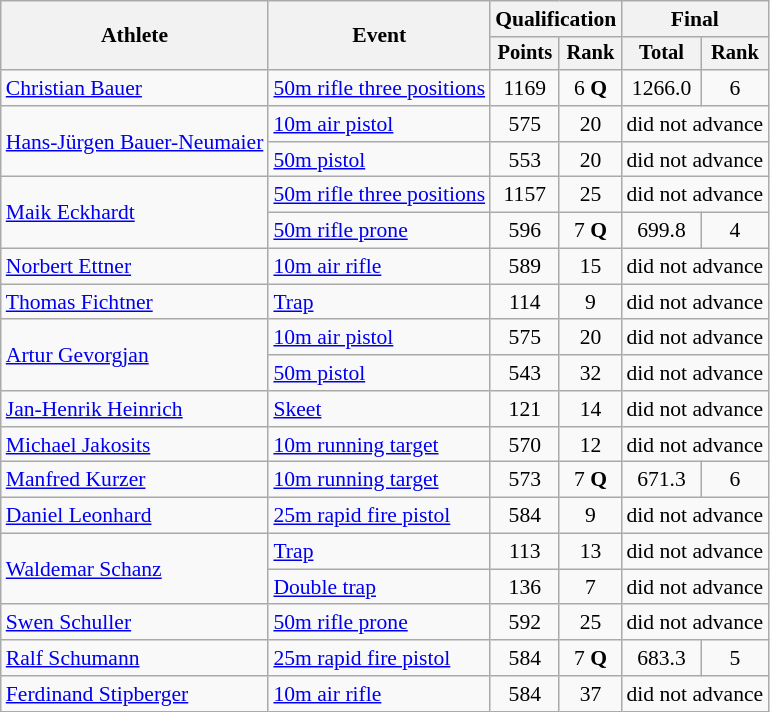<table class="wikitable" style="font-size:90%">
<tr>
<th rowspan="2">Athlete</th>
<th rowspan="2">Event</th>
<th colspan=2>Qualification</th>
<th colspan=2>Final</th>
</tr>
<tr style="font-size:95%">
<th>Points</th>
<th>Rank</th>
<th>Total</th>
<th>Rank</th>
</tr>
<tr>
<td align=left><a href='#'>Christian Bauer</a></td>
<td align=left><a href='#'>50m rifle three positions</a></td>
<td align=center>1169</td>
<td align=center>6 <strong>Q</strong></td>
<td align=center>1266.0</td>
<td align=center>6</td>
</tr>
<tr>
<td align=left rowspan=2><a href='#'>Hans-Jürgen Bauer-Neumaier</a></td>
<td align=left><a href='#'>10m air pistol</a></td>
<td align=center>575</td>
<td align=center>20</td>
<td align=center colspan=2>did not advance</td>
</tr>
<tr>
<td align=left><a href='#'>50m pistol</a></td>
<td align=center>553</td>
<td align=center>20</td>
<td align=center colspan=2>did not advance</td>
</tr>
<tr>
<td align=left rowspan=2><a href='#'>Maik Eckhardt</a></td>
<td align=left><a href='#'>50m rifle three positions</a></td>
<td align=center>1157</td>
<td align=center>25</td>
<td align=center colspan=2>did not advance</td>
</tr>
<tr>
<td align=left><a href='#'>50m rifle prone</a></td>
<td align=center>596</td>
<td align=center>7 <strong>Q</strong></td>
<td align=center>699.8</td>
<td align=center>4</td>
</tr>
<tr>
<td align=left><a href='#'>Norbert Ettner</a></td>
<td align=left><a href='#'>10m air rifle</a></td>
<td align=center>589</td>
<td align=center>15</td>
<td align=center colspan=2>did not advance</td>
</tr>
<tr>
<td align=left><a href='#'>Thomas Fichtner</a></td>
<td align=left><a href='#'>Trap</a></td>
<td align=center>114</td>
<td align=center>9</td>
<td align=center colspan=2>did not advance</td>
</tr>
<tr>
<td align=left rowspan=2><a href='#'>Artur Gevorgjan</a></td>
<td align=left><a href='#'>10m air pistol</a></td>
<td align=center>575</td>
<td align=center>20</td>
<td align=center colspan=2>did not advance</td>
</tr>
<tr>
<td align=left><a href='#'>50m pistol</a></td>
<td align=center>543</td>
<td align=center>32</td>
<td align=center colspan=2>did not advance</td>
</tr>
<tr>
<td align=left><a href='#'>Jan-Henrik Heinrich</a></td>
<td align=left><a href='#'>Skeet</a></td>
<td align=center>121</td>
<td align=center>14</td>
<td align=center colspan=2>did not advance</td>
</tr>
<tr>
<td align=left><a href='#'>Michael Jakosits</a></td>
<td align=left><a href='#'>10m running target</a></td>
<td align=center>570</td>
<td align=center>12</td>
<td align=center colspan=2>did not advance</td>
</tr>
<tr>
<td align=left><a href='#'>Manfred Kurzer</a></td>
<td align=left><a href='#'>10m running target</a></td>
<td align=center>573</td>
<td align=center>7 <strong>Q</strong></td>
<td align=center>671.3</td>
<td align=center>6</td>
</tr>
<tr>
<td align=left><a href='#'>Daniel Leonhard</a></td>
<td align=left><a href='#'>25m rapid fire pistol</a></td>
<td align=center>584</td>
<td align=center>9</td>
<td align=center colspan=2>did not advance</td>
</tr>
<tr>
<td align=left rowspan=2><a href='#'>Waldemar Schanz</a></td>
<td align=left><a href='#'>Trap</a></td>
<td align=center>113</td>
<td align=center>13</td>
<td align=center colspan=2>did not advance</td>
</tr>
<tr>
<td align=left><a href='#'>Double trap</a></td>
<td align=center>136</td>
<td align=center>7</td>
<td align=center colspan=2>did not advance</td>
</tr>
<tr>
<td align=left><a href='#'>Swen Schuller</a></td>
<td align=left><a href='#'>50m rifle prone</a></td>
<td align=center>592</td>
<td align=center>25</td>
<td align=center colspan=2>did not advance</td>
</tr>
<tr>
<td align=left><a href='#'>Ralf Schumann</a></td>
<td align=left><a href='#'>25m rapid fire pistol</a></td>
<td align=center>584</td>
<td align=center>7 <strong>Q</strong></td>
<td align=center>683.3</td>
<td align=center>5</td>
</tr>
<tr>
<td align=left><a href='#'>Ferdinand Stipberger</a></td>
<td align=left><a href='#'>10m air rifle</a></td>
<td align=center>584</td>
<td align=center>37</td>
<td align=center colspan=2>did not advance</td>
</tr>
</table>
